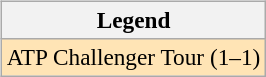<table>
<tr valign=top>
<td><br><table class="wikitable" style=font-size:97%>
<tr>
<th>Legend</th>
</tr>
<tr style="background:moccasin;">
<td>ATP Challenger Tour (1–1)</td>
</tr>
</table>
</td>
<td></td>
</tr>
</table>
